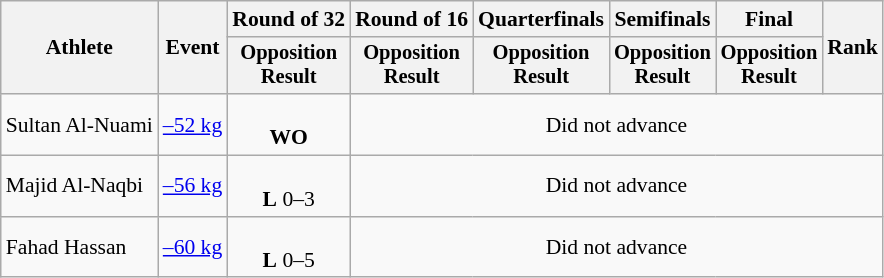<table class=wikitable style=font-size:90%;text-align:center>
<tr>
<th rowspan="2">Athlete</th>
<th rowspan="2">Event</th>
<th>Round of 32</th>
<th>Round of 16</th>
<th>Quarterfinals</th>
<th>Semifinals</th>
<th>Final</th>
<th rowspan=2>Rank</th>
</tr>
<tr style="font-size:95%">
<th>Opposition<br>Result</th>
<th>Opposition<br>Result</th>
<th>Opposition<br>Result</th>
<th>Opposition<br>Result</th>
<th>Opposition<br>Result</th>
</tr>
<tr>
<td align=left>Sultan Al-Nuami</td>
<td align=left><a href='#'>–52 kg</a></td>
<td><br><strong>WO</strong></td>
<td colspan=5>Did not advance</td>
</tr>
<tr>
<td align=left>Majid Al-Naqbi</td>
<td align=left><a href='#'>–56 kg</a></td>
<td><br><strong>L</strong> 0–3</td>
<td colspan=5>Did not advance</td>
</tr>
<tr>
<td align=left>Fahad Hassan</td>
<td align=left><a href='#'>–60 kg</a></td>
<td><br><strong>L</strong> 0–5</td>
<td colspan=5>Did not advance</td>
</tr>
</table>
